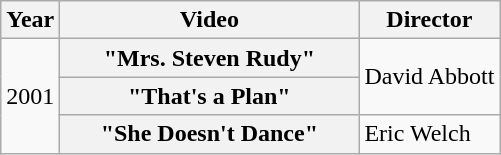<table class="wikitable plainrowheaders">
<tr>
<th>Year</th>
<th style="width:12em;">Video</th>
<th>Director</th>
</tr>
<tr>
<td rowspan="3">2001</td>
<th scope="row">"Mrs. Steven Rudy"</th>
<td rowspan="2">David Abbott</td>
</tr>
<tr>
<th scope="row">"That's a Plan"</th>
</tr>
<tr>
<th scope="row">"She Doesn't Dance"</th>
<td>Eric Welch</td>
</tr>
</table>
